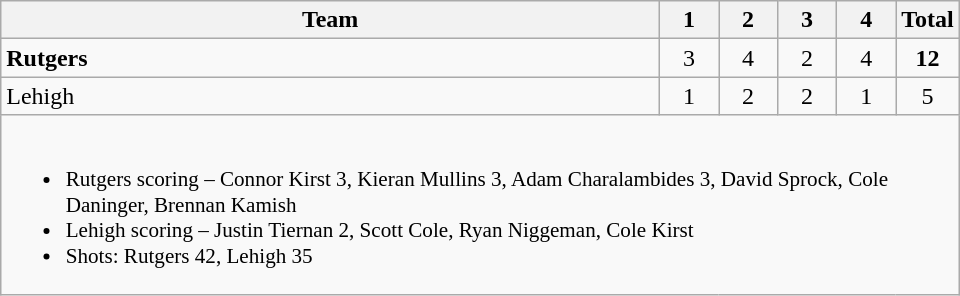<table class="wikitable" style="text-align:center; max-width:40em">
<tr>
<th>Team</th>
<th style="width:2em">1</th>
<th style="width:2em">2</th>
<th style="width:2em">3</th>
<th style="width:2em">4</th>
<th style="width:2em">Total</th>
</tr>
<tr>
<td style="text-align:left"><strong>Rutgers</strong></td>
<td>3</td>
<td>4</td>
<td>2</td>
<td>4</td>
<td><strong>12</strong></td>
</tr>
<tr>
<td style="text-align:left">Lehigh</td>
<td>1</td>
<td>2</td>
<td>2</td>
<td>1</td>
<td>5</td>
</tr>
<tr>
<td colspan=6 style="text-align:left; font-size:88%;"><br><ul><li>Rutgers scoring – Connor Kirst 3, Kieran Mullins 3, Adam Charalambides 3, David Sprock, Cole Daninger, Brennan Kamish</li><li>Lehigh scoring – Justin Tiernan 2, Scott Cole, Ryan Niggeman, Cole Kirst</li><li>Shots: Rutgers 42, Lehigh 35</li></ul></td>
</tr>
</table>
